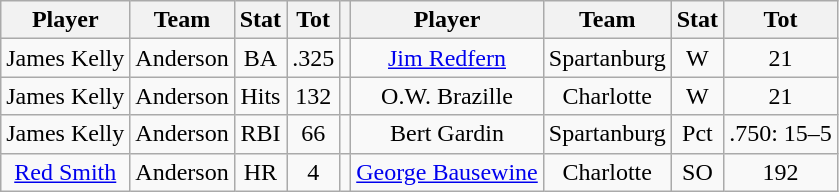<table class="wikitable" style="text-align:center">
<tr>
<th>Player</th>
<th>Team</th>
<th>Stat</th>
<th>Tot</th>
<th></th>
<th>Player</th>
<th>Team</th>
<th>Stat</th>
<th>Tot</th>
</tr>
<tr>
<td>James Kelly</td>
<td>Anderson</td>
<td>BA</td>
<td>.325</td>
<td></td>
<td><a href='#'>Jim Redfern</a></td>
<td>Spartanburg</td>
<td>W</td>
<td>21</td>
</tr>
<tr>
<td>James Kelly</td>
<td>Anderson</td>
<td>Hits</td>
<td>132</td>
<td></td>
<td>O.W. Brazille</td>
<td>Charlotte</td>
<td>W</td>
<td>21</td>
</tr>
<tr>
<td>James Kelly</td>
<td>Anderson</td>
<td>RBI</td>
<td>66</td>
<td></td>
<td>Bert Gardin</td>
<td>Spartanburg</td>
<td>Pct</td>
<td>.750: 15–5</td>
</tr>
<tr>
<td><a href='#'>Red Smith</a></td>
<td>Anderson</td>
<td>HR</td>
<td>4</td>
<td></td>
<td><a href='#'>George Bausewine</a></td>
<td>Charlotte</td>
<td>SO</td>
<td>192</td>
</tr>
</table>
